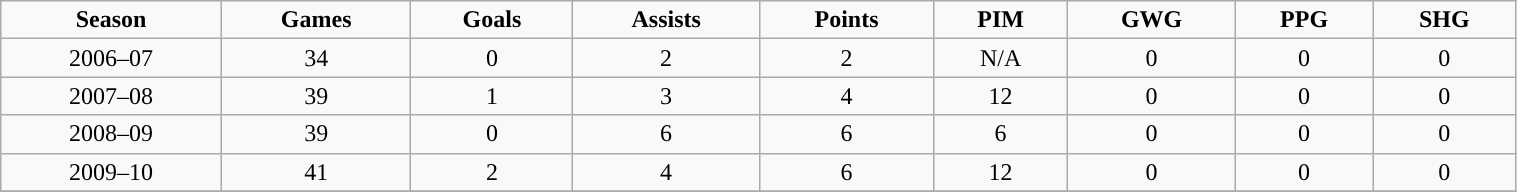<table class="wikitable" width="80%">
<tr align="center">
<td><strong>Season</strong></td>
<td><strong>Games</strong></td>
<td><strong>Goals</strong></td>
<td><strong>Assists</strong></td>
<td><strong>Points</strong></td>
<td><strong>PIM</strong></td>
<td><strong>GWG</strong></td>
<td><strong>PPG</strong></td>
<td><strong>SHG</strong></td>
</tr>
<tr align="center" bgcolor="">
<td>2006–07</td>
<td>34</td>
<td>0</td>
<td>2</td>
<td>2</td>
<td>N/A</td>
<td>0</td>
<td>0</td>
<td>0</td>
</tr>
<tr align="center" bgcolor="">
<td>2007–08</td>
<td>39</td>
<td>1</td>
<td>3</td>
<td>4</td>
<td>12</td>
<td>0</td>
<td>0</td>
<td>0</td>
</tr>
<tr align="center" bgcolor="">
<td>2008–09</td>
<td>39</td>
<td>0</td>
<td>6</td>
<td>6</td>
<td>6</td>
<td>0</td>
<td>0</td>
<td>0</td>
</tr>
<tr align="center" bgcolor="">
<td>2009–10</td>
<td>41</td>
<td>2</td>
<td>4</td>
<td>6</td>
<td>12</td>
<td>0</td>
<td>0</td>
<td>0</td>
</tr>
<tr align="center" bgcolor="">
</tr>
</table>
